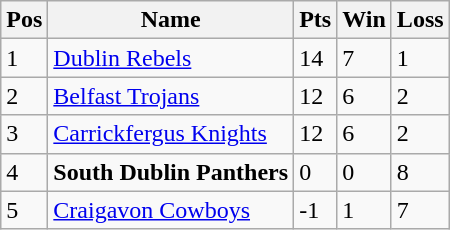<table class="wikitable">
<tr>
<th>Pos</th>
<th>Name</th>
<th>Pts</th>
<th>Win</th>
<th>Loss</th>
</tr>
<tr>
<td>1</td>
<td><a href='#'>Dublin Rebels</a></td>
<td>14</td>
<td>7</td>
<td>1</td>
</tr>
<tr>
<td>2</td>
<td><a href='#'>Belfast Trojans</a></td>
<td>12</td>
<td>6</td>
<td>2</td>
</tr>
<tr>
<td>3</td>
<td><a href='#'>Carrickfergus Knights</a></td>
<td>12</td>
<td>6</td>
<td>2</td>
</tr>
<tr>
<td>4</td>
<td><strong>South Dublin Panthers</strong></td>
<td>0</td>
<td>0</td>
<td>8</td>
</tr>
<tr>
<td>5</td>
<td><a href='#'>Craigavon Cowboys</a></td>
<td>-1</td>
<td>1</td>
<td>7</td>
</tr>
</table>
